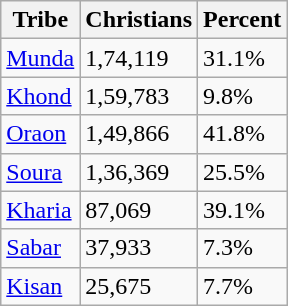<table class="wikitable">
<tr>
<th>Tribe</th>
<th>Christians</th>
<th>Percent</th>
</tr>
<tr>
<td><a href='#'>Munda</a></td>
<td>1,74,119</td>
<td>31.1%</td>
</tr>
<tr>
<td><a href='#'>Khond</a></td>
<td>1,59,783</td>
<td>9.8%</td>
</tr>
<tr>
<td><a href='#'>Oraon</a></td>
<td>1,49,866</td>
<td>41.8%</td>
</tr>
<tr>
<td><a href='#'>Soura</a></td>
<td>1,36,369</td>
<td>25.5%</td>
</tr>
<tr>
<td><a href='#'>Kharia</a></td>
<td>87,069</td>
<td>39.1%</td>
</tr>
<tr>
<td><a href='#'>Sabar</a></td>
<td>37,933</td>
<td>7.3%</td>
</tr>
<tr>
<td><a href='#'>Kisan</a></td>
<td>25,675</td>
<td>7.7%</td>
</tr>
</table>
